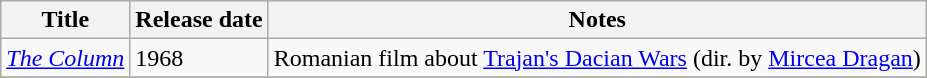<table class="wikitable sortable">
<tr>
<th scope="col">Title</th>
<th scope="col">Release date</th>
<th scope="col" class="unsortable">Notes</th>
</tr>
<tr>
<td><em><a href='#'>The Column</a></em></td>
<td>1968</td>
<td>Romanian film about <a href='#'>Trajan's Dacian Wars</a> (dir. by <a href='#'>Mircea Dragan</a>)</td>
</tr>
<tr>
</tr>
</table>
